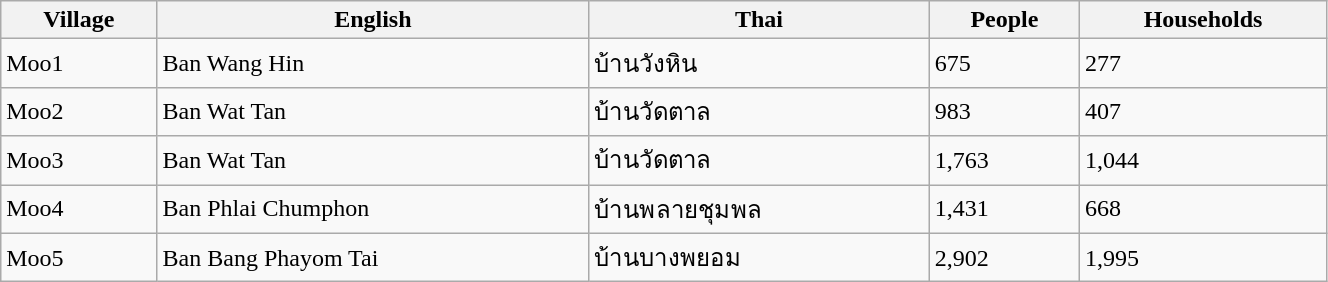<table class="wikitable" style="width:70%;">
<tr>
<th>Village</th>
<th>English</th>
<th>Thai</th>
<th>People</th>
<th>Households</th>
</tr>
<tr>
<td>Moo1</td>
<td>Ban Wang Hin</td>
<td>บ้านวังหิน</td>
<td>675</td>
<td>277</td>
</tr>
<tr>
<td>Moo2</td>
<td>Ban Wat Tan</td>
<td>บ้านวัดตาล</td>
<td>983</td>
<td>407</td>
</tr>
<tr>
<td>Moo3</td>
<td>Ban Wat Tan</td>
<td>บ้านวัดตาล</td>
<td>1,763</td>
<td>1,044</td>
</tr>
<tr>
<td>Moo4</td>
<td>Ban Phlai Chumphon</td>
<td>บ้านพลายชุมพล</td>
<td>1,431</td>
<td>668</td>
</tr>
<tr>
<td>Moo5</td>
<td>Ban Bang Phayom Tai</td>
<td>บ้านบางพยอม</td>
<td>2,902</td>
<td>1,995</td>
</tr>
</table>
